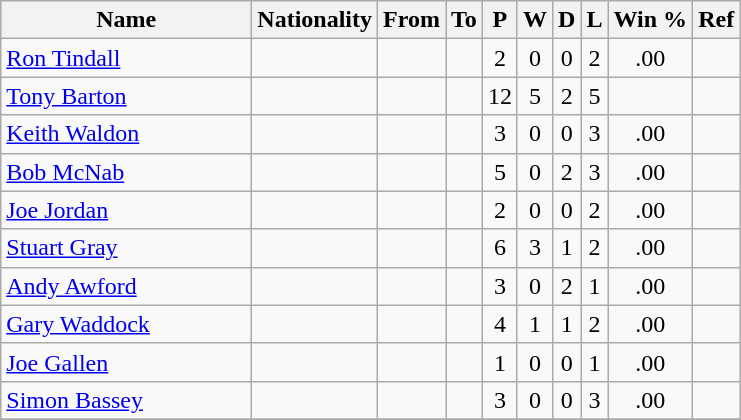<table class="wikitable sortable" style="text-align: center;">
<tr>
<th style="width:10em">Name</th>
<th>Nationality</th>
<th>From</th>
<th>To</th>
<th>P</th>
<th>W</th>
<th>D</th>
<th>L</th>
<th>Win %</th>
<th>Ref</th>
</tr>
<tr>
<td align="left"><a href='#'>Ron Tindall</a></td>
<td></td>
<td></td>
<td></td>
<td>2</td>
<td>0</td>
<td>0</td>
<td>2</td>
<td>.00</td>
<td></td>
</tr>
<tr>
<td align="left"><a href='#'>Tony Barton</a></td>
<td></td>
<td></td>
<td></td>
<td>12</td>
<td>5</td>
<td>2</td>
<td>5</td>
<td></td>
<td></td>
</tr>
<tr>
<td align="left"><a href='#'>Keith Waldon</a></td>
<td></td>
<td></td>
<td></td>
<td>3</td>
<td>0</td>
<td>0</td>
<td>3</td>
<td>.00</td>
<td></td>
</tr>
<tr>
<td align="left"><a href='#'>Bob McNab</a></td>
<td></td>
<td></td>
<td></td>
<td>5</td>
<td>0</td>
<td>2</td>
<td>3</td>
<td>.00</td>
<td></td>
</tr>
<tr>
<td align="left"><a href='#'>Joe Jordan</a></td>
<td></td>
<td></td>
<td></td>
<td>2</td>
<td>0</td>
<td>0</td>
<td>2</td>
<td>.00</td>
<td></td>
</tr>
<tr>
<td align="left"><a href='#'>Stuart Gray</a></td>
<td></td>
<td></td>
<td></td>
<td>6</td>
<td>3</td>
<td>1</td>
<td>2</td>
<td>.00</td>
<td></td>
</tr>
<tr>
<td align="left"><a href='#'>Andy Awford</a></td>
<td></td>
<td></td>
<td></td>
<td>3</td>
<td>0</td>
<td>2</td>
<td>1</td>
<td>.00</td>
<td></td>
</tr>
<tr>
<td align="left"><a href='#'>Gary Waddock</a></td>
<td></td>
<td></td>
<td></td>
<td>4</td>
<td>1</td>
<td>1</td>
<td>2</td>
<td>.00</td>
<td></td>
</tr>
<tr>
<td align="left"><a href='#'>Joe Gallen</a></td>
<td></td>
<td></td>
<td></td>
<td>1</td>
<td>0</td>
<td>0</td>
<td>1</td>
<td>.00</td>
<td></td>
</tr>
<tr>
<td align="left"><a href='#'>Simon Bassey</a></td>
<td></td>
<td></td>
<td></td>
<td>3</td>
<td>0</td>
<td>0</td>
<td>3</td>
<td>.00</td>
<td></td>
</tr>
<tr>
</tr>
</table>
